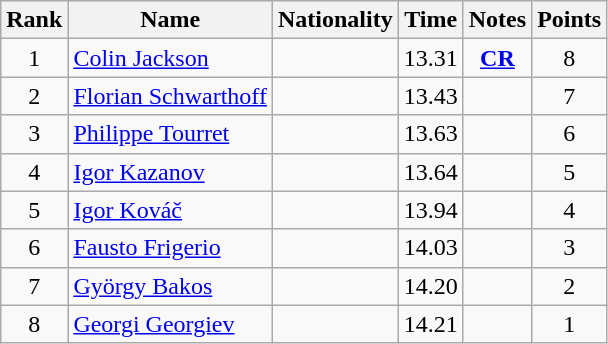<table class="wikitable sortable" style="text-align:center">
<tr>
<th>Rank</th>
<th>Name</th>
<th>Nationality</th>
<th>Time</th>
<th>Notes</th>
<th>Points</th>
</tr>
<tr>
<td>1</td>
<td align=left><a href='#'>Colin Jackson</a></td>
<td align=left></td>
<td>13.31</td>
<td><strong><a href='#'>CR</a></strong></td>
<td>8</td>
</tr>
<tr>
<td>2</td>
<td align=left><a href='#'>Florian Schwarthoff</a></td>
<td align=left></td>
<td>13.43</td>
<td></td>
<td>7</td>
</tr>
<tr>
<td>3</td>
<td align=left><a href='#'>Philippe Tourret</a></td>
<td align=left></td>
<td>13.63</td>
<td></td>
<td>6</td>
</tr>
<tr>
<td>4</td>
<td align=left><a href='#'>Igor Kazanov</a></td>
<td align=left></td>
<td>13.64</td>
<td></td>
<td>5</td>
</tr>
<tr>
<td>5</td>
<td align=left><a href='#'>Igor Kováč</a></td>
<td align=left></td>
<td>13.94</td>
<td></td>
<td>4</td>
</tr>
<tr>
<td>6</td>
<td align=left><a href='#'>Fausto Frigerio</a></td>
<td align=left></td>
<td>14.03</td>
<td></td>
<td>3</td>
</tr>
<tr>
<td>7</td>
<td align=left><a href='#'>György Bakos</a></td>
<td align=left></td>
<td>14.20</td>
<td></td>
<td>2</td>
</tr>
<tr>
<td>8</td>
<td align=left><a href='#'>Georgi Georgiev</a></td>
<td align=left></td>
<td>14.21</td>
<td></td>
<td>1</td>
</tr>
</table>
